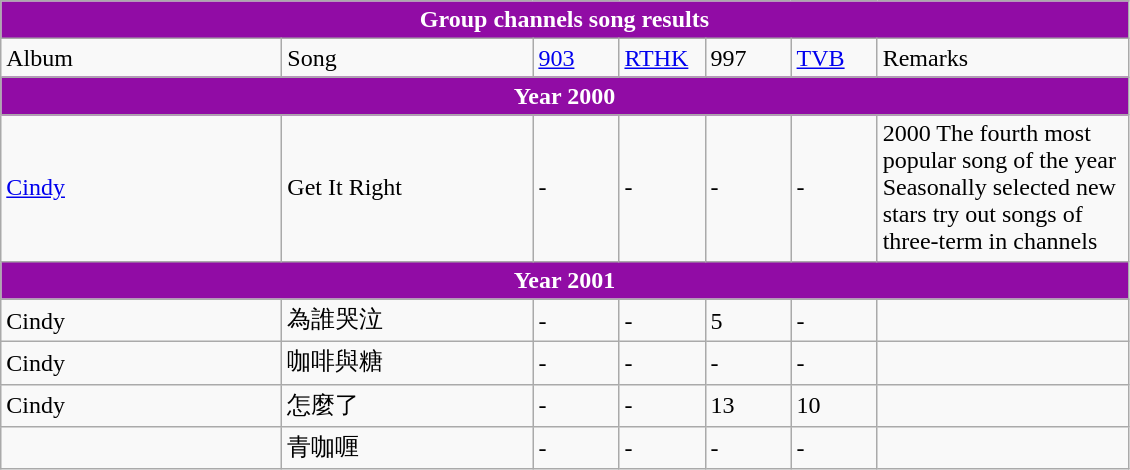<table class="wikitable">
<tr>
<th colspan="7" style="background:#910CA5; color:white"><strong>Group channels song results</strong></th>
</tr>
<tr>
<td style="width:180px;">Album</td>
<td style="width:160px;">Song</td>
<td style="width:50px;"><a href='#'>903</a></td>
<td style="width:50px;"><a href='#'>RTHK</a></td>
<td style="width:50px;">997</td>
<td style="width:50px;"><a href='#'>TVB</a></td>
<td style="width:160px;">Remarks</td>
</tr>
<tr>
<th colspan="7" style="background:#910CA5; color:white"><strong>Year 2000</strong></th>
</tr>
<tr>
<td><a href='#'>Cindy</a></td>
<td>Get It Right</td>
<td>-</td>
<td>-</td>
<td>-</td>
<td>-</td>
<td>2000 The fourth most popular song of the year<br>Seasonally selected new stars try out songs of three-term in channels</td>
</tr>
<tr>
<th colspan="7" style="background:#910CA5; color:white"><strong>Year 2001</strong></th>
</tr>
<tr>
<td>Cindy</td>
<td>為誰哭泣</td>
<td>-</td>
<td>-</td>
<td>5</td>
<td>-</td>
<td></td>
</tr>
<tr>
<td>Cindy</td>
<td>咖啡與糖</td>
<td>-</td>
<td>-</td>
<td>-</td>
<td>-</td>
<td></td>
</tr>
<tr>
<td>Cindy</td>
<td>怎麼了</td>
<td>-</td>
<td>-</td>
<td>13</td>
<td>10</td>
<td></td>
</tr>
<tr>
<td></td>
<td>青咖喱</td>
<td>-</td>
<td>-</td>
<td>-</td>
<td>-</td>
<td></td>
</tr>
</table>
